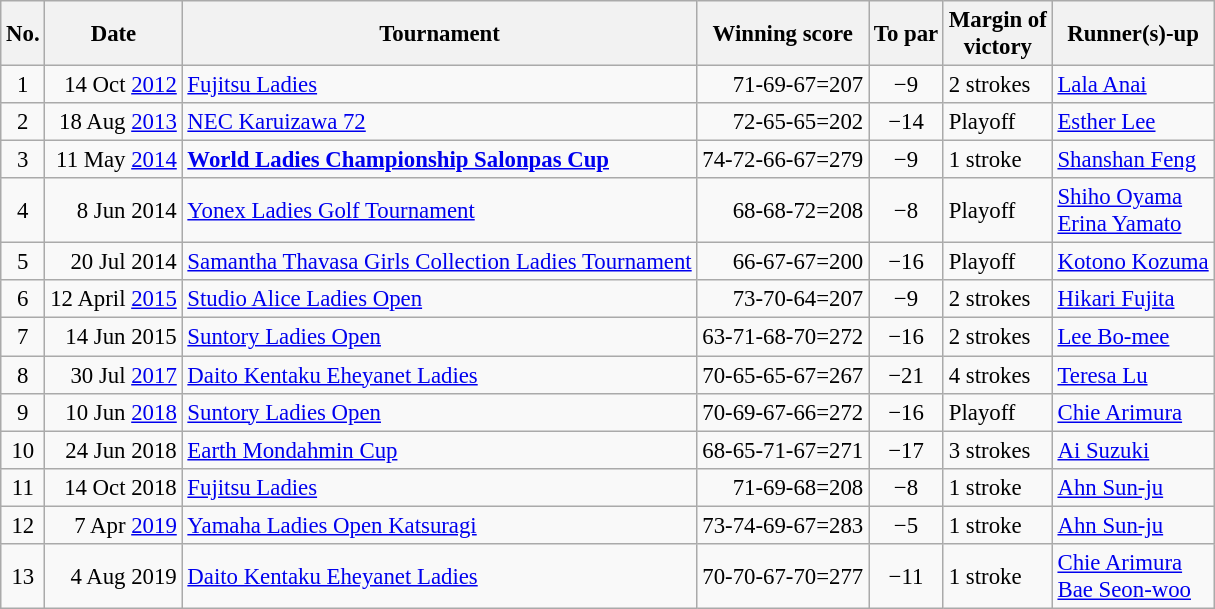<table class="wikitable" style="font-size:95%;">
<tr>
<th>No.</th>
<th>Date</th>
<th>Tournament</th>
<th>Winning score</th>
<th>To par</th>
<th>Margin of<br>victory</th>
<th>Runner(s)-up</th>
</tr>
<tr>
<td align=center>1</td>
<td align=right>14 Oct <a href='#'>2012</a></td>
<td><a href='#'>Fujitsu Ladies</a></td>
<td align=right>71-69-67=207</td>
<td align=center>−9</td>
<td>2 strokes</td>
<td> <a href='#'>Lala Anai</a></td>
</tr>
<tr>
<td align=center>2</td>
<td align=right>18 Aug <a href='#'>2013</a></td>
<td><a href='#'>NEC Karuizawa 72</a></td>
<td align=right>72-65-65=202</td>
<td align=center>−14</td>
<td>Playoff</td>
<td> <a href='#'>Esther Lee</a></td>
</tr>
<tr>
<td align=center>3</td>
<td align=right>11 May <a href='#'>2014</a></td>
<td><strong><a href='#'>World Ladies Championship Salonpas Cup</a></strong></td>
<td align=right>74-72-66-67=279</td>
<td align=center>−9</td>
<td>1 stroke</td>
<td> <a href='#'>Shanshan Feng</a></td>
</tr>
<tr>
<td align=center>4</td>
<td align=right>8 Jun 2014</td>
<td><a href='#'>Yonex Ladies Golf Tournament</a></td>
<td align=right>68-68-72=208</td>
<td align=center>−8</td>
<td>Playoff</td>
<td> <a href='#'>Shiho Oyama</a><br> <a href='#'>Erina Yamato</a></td>
</tr>
<tr>
<td align=center>5</td>
<td align=right>20 Jul 2014</td>
<td><a href='#'>Samantha Thavasa Girls Collection Ladies Tournament</a></td>
<td align=right>66-67-67=200</td>
<td align=center>−16</td>
<td>Playoff</td>
<td> <a href='#'>Kotono Kozuma</a></td>
</tr>
<tr>
<td align=center>6</td>
<td align=right>12 April <a href='#'>2015</a></td>
<td><a href='#'>Studio Alice Ladies Open</a></td>
<td align=right>73-70-64=207</td>
<td align=center>−9</td>
<td>2 strokes</td>
<td> <a href='#'>Hikari Fujita</a></td>
</tr>
<tr>
<td align=center>7</td>
<td align=right>14 Jun 2015</td>
<td><a href='#'>Suntory Ladies Open</a></td>
<td align=right>63-71-68-70=272</td>
<td align=center>−16</td>
<td>2 strokes</td>
<td> <a href='#'>Lee Bo-mee</a></td>
</tr>
<tr>
<td align=center>8</td>
<td align=right>30 Jul <a href='#'>2017</a></td>
<td><a href='#'>Daito Kentaku Eheyanet Ladies</a></td>
<td align=right>70-65-65-67=267</td>
<td align=center>−21</td>
<td>4 strokes</td>
<td> <a href='#'>Teresa Lu</a></td>
</tr>
<tr>
<td align=center>9</td>
<td align=right>10 Jun <a href='#'>2018</a></td>
<td><a href='#'>Suntory Ladies Open</a></td>
<td align=right>70-69-67-66=272</td>
<td align=center>−16</td>
<td>Playoff</td>
<td> <a href='#'>Chie Arimura</a></td>
</tr>
<tr>
<td align=center>10</td>
<td align=right>24 Jun 2018</td>
<td><a href='#'>Earth Mondahmin Cup</a></td>
<td align=right>68-65-71-67=271</td>
<td align=center>−17</td>
<td>3 strokes</td>
<td> <a href='#'>Ai Suzuki</a></td>
</tr>
<tr>
<td align=center>11</td>
<td align=right>14 Oct 2018</td>
<td><a href='#'>Fujitsu Ladies</a></td>
<td align=right>71-69-68=208</td>
<td align=center>−8</td>
<td>1 stroke</td>
<td> <a href='#'>Ahn Sun-ju</a></td>
</tr>
<tr>
<td align=center>12</td>
<td align=right>7 Apr <a href='#'>2019</a></td>
<td><a href='#'>Yamaha Ladies Open Katsuragi</a></td>
<td align=right>73-74-69-67=283</td>
<td align=center>−5</td>
<td>1 stroke</td>
<td> <a href='#'>Ahn Sun-ju</a></td>
</tr>
<tr>
<td align=center>13</td>
<td align=right>4 Aug 2019</td>
<td><a href='#'>Daito Kentaku Eheyanet Ladies</a></td>
<td align=right>70-70-67-70=277</td>
<td align=center>−11</td>
<td>1 stroke</td>
<td> <a href='#'>Chie Arimura</a><br> <a href='#'>Bae Seon-woo</a></td>
</tr>
</table>
